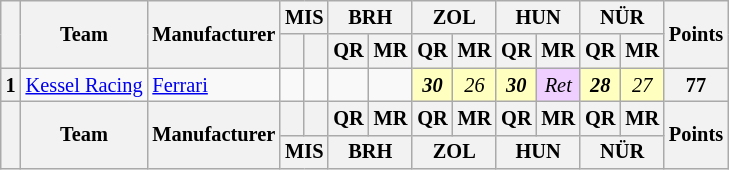<table class="wikitable" style="font-size: 85%; text-align:center;">
<tr>
<th rowspan=2></th>
<th rowspan=2>Team</th>
<th rowspan=2>Manufacturer</th>
<th colspan=2>MIS<br></th>
<th colspan=2>BRH<br></th>
<th colspan=2>ZOL<br></th>
<th colspan=2>HUN<br></th>
<th colspan=2>NÜR<br></th>
<th rowspan=2>Points</th>
</tr>
<tr>
<th></th>
<th></th>
<th>QR</th>
<th>MR</th>
<th>QR</th>
<th>MR</th>
<th>QR</th>
<th>MR</th>
<th>QR</th>
<th>MR</th>
</tr>
<tr>
<th>1</th>
<td align=left> <a href='#'>Kessel Racing</a></td>
<td align=left><a href='#'>Ferrari</a></td>
<td></td>
<td></td>
<td></td>
<td></td>
<td style="background:#FFFFBF;"><strong><em>30</em></strong></td>
<td style="background:#FFFFBF;"><em>26</em></td>
<td style="background:#FFFFBF;"><strong><em>30</em></strong></td>
<td style="background:#EFCFFF;"><em>Ret</em></td>
<td style="background:#FFFFBF;"><strong><em>28</em></strong></td>
<td style="background:#FFFFBF;"><em>27</em></td>
<th>77</th>
</tr>
<tr valign="top">
<th valign=middle rowspan=2></th>
<th valign=middle rowspan=2>Team</th>
<th valign=middle rowspan=2>Manufacturer</th>
<th></th>
<th></th>
<th>QR</th>
<th>MR</th>
<th>QR</th>
<th>MR</th>
<th>QR</th>
<th>MR</th>
<th>QR</th>
<th>MR</th>
<th valign=middle rowspan=2>Points</th>
</tr>
<tr>
<th colspan=2>MIS<br></th>
<th colspan=2>BRH<br></th>
<th colspan=2>ZOL<br></th>
<th colspan=2>HUN<br></th>
<th colspan=2>NÜR<br></th>
</tr>
</table>
